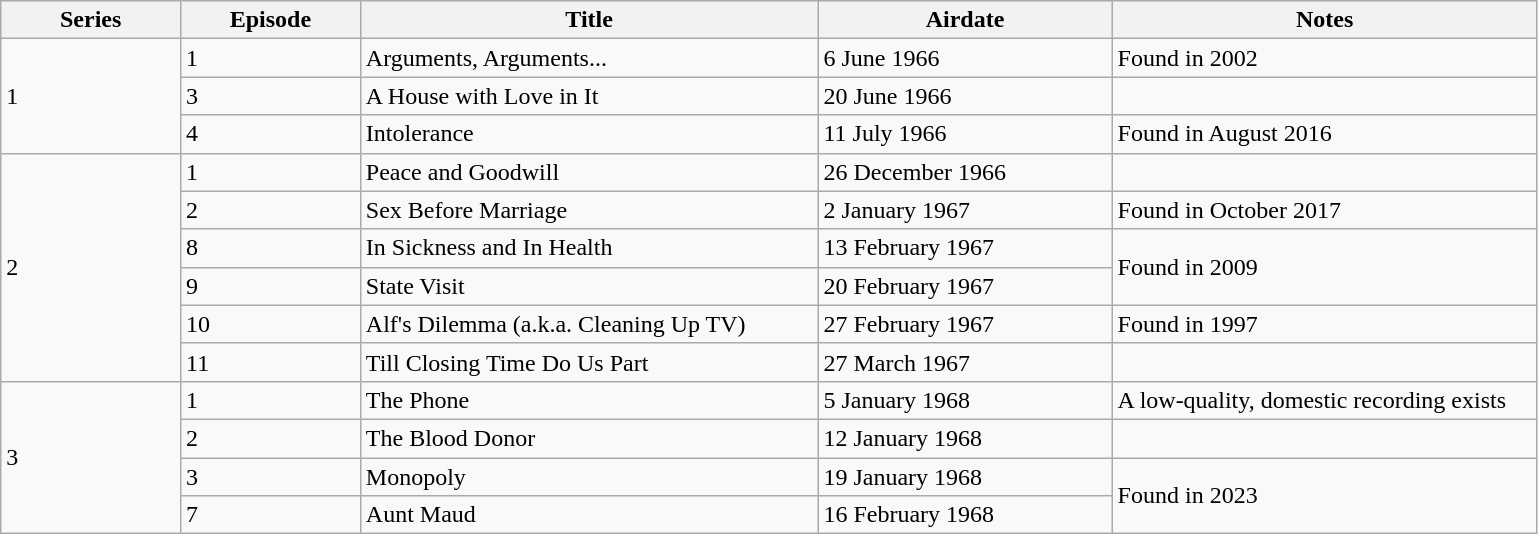<table class="wikitable" border=1>
<tr>
<th width=11%>Series</th>
<th width=11%>Episode</th>
<th width=28%>Title</th>
<th width=18%>Airdate</th>
<th width=26%>Notes</th>
</tr>
<tr>
<td rowspan="3">1</td>
<td>1</td>
<td>Arguments, Arguments...</td>
<td>6 June 1966</td>
<td>Found in 2002</td>
</tr>
<tr>
<td>3</td>
<td>A House with Love in It</td>
<td>20 June 1966</td>
<td></td>
</tr>
<tr>
<td>4</td>
<td>Intolerance</td>
<td>11 July 1966</td>
<td>Found in August 2016</td>
</tr>
<tr>
<td rowspan="6">2</td>
<td>1</td>
<td>Peace and Goodwill</td>
<td>26 December 1966</td>
<td></td>
</tr>
<tr>
<td>2</td>
<td>Sex Before Marriage</td>
<td>2 January 1967</td>
<td>Found in October 2017</td>
</tr>
<tr>
<td>8</td>
<td>In Sickness and In Health</td>
<td>13 February 1967</td>
<td rowspan="2">Found in 2009</td>
</tr>
<tr>
<td>9</td>
<td>State Visit</td>
<td>20 February 1967</td>
</tr>
<tr>
<td>10</td>
<td>Alf's Dilemma (a.k.a. Cleaning Up TV)</td>
<td>27 February 1967</td>
<td>Found in 1997</td>
</tr>
<tr>
<td>11</td>
<td>Till Closing Time Do Us Part</td>
<td>27 March 1967</td>
<td></td>
</tr>
<tr>
<td rowspan="4">3</td>
<td>1</td>
<td>The Phone</td>
<td>5 January 1968</td>
<td>A low-quality, domestic recording exists</td>
</tr>
<tr>
<td>2</td>
<td>The Blood Donor</td>
<td>12 January 1968</td>
<td></td>
</tr>
<tr>
<td>3</td>
<td>Monopoly</td>
<td>19 January 1968</td>
<td rowspan="2">Found in 2023</td>
</tr>
<tr>
<td>7</td>
<td>Aunt Maud</td>
<td>16 February 1968</td>
</tr>
</table>
